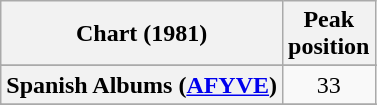<table class="wikitable sortable plainrowheaders">
<tr>
<th>Chart (1981)</th>
<th>Peak<br>position</th>
</tr>
<tr>
</tr>
<tr>
</tr>
<tr>
</tr>
<tr>
<th scope="row">Spanish Albums (<a href='#'>AFYVE</a>)</th>
<td align="center">33</td>
</tr>
<tr>
</tr>
<tr>
</tr>
</table>
